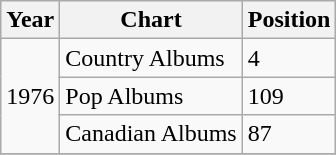<table class="wikitable">
<tr>
<th align="left">Year</th>
<th align="left">Chart</th>
<th align="left">Position</th>
</tr>
<tr>
<td align="left" rowspan="3">1976</td>
<td align="left">Country Albums</td>
<td align="left">4</td>
</tr>
<tr>
<td align="left">Pop Albums</td>
<td align="left">109</td>
</tr>
<tr>
<td align="left">Canadian Albums</td>
<td align="left">87</td>
</tr>
<tr>
</tr>
</table>
